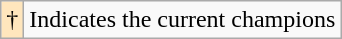<table class="wikitable">
<tr>
<td style="background-color:#FFE6BD">†</td>
<td>Indicates the current champions</td>
</tr>
</table>
